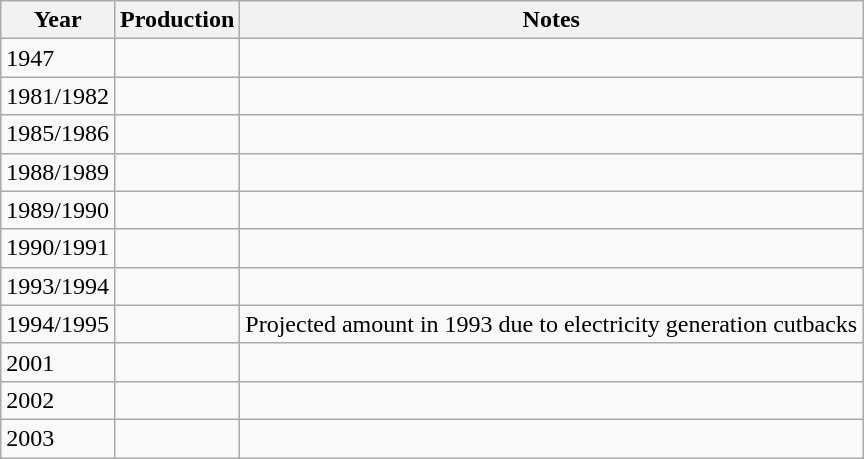<table class="wikitable">
<tr>
<th>Year</th>
<th>Production</th>
<th>Notes</th>
</tr>
<tr>
<td>1947</td>
<td></td>
<td></td>
</tr>
<tr>
<td>1981/1982</td>
<td></td>
<td></td>
</tr>
<tr>
<td>1985/1986</td>
<td></td>
<td></td>
</tr>
<tr>
<td>1988/1989</td>
<td></td>
<td></td>
</tr>
<tr>
<td>1989/1990</td>
<td></td>
<td></td>
</tr>
<tr>
<td>1990/1991</td>
<td></td>
<td></td>
</tr>
<tr>
<td>1993/1994</td>
<td></td>
<td></td>
</tr>
<tr>
<td>1994/1995</td>
<td></td>
<td>Projected amount in 1993 due to electricity generation cutbacks</td>
</tr>
<tr>
<td>2001</td>
<td></td>
<td></td>
</tr>
<tr>
<td>2002</td>
<td></td>
<td></td>
</tr>
<tr>
<td>2003</td>
<td></td>
<td></td>
</tr>
</table>
